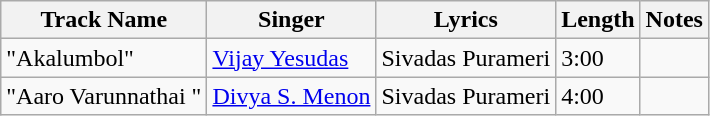<table class="wikitable sortable">
<tr>
<th scope="col">Track Name</th>
<th scope="col">Singer</th>
<th scope="col">Lyrics</th>
<th scope="col">Length</th>
<th scope="col">Notes</th>
</tr>
<tr>
<td>"Akalumbol"</td>
<td><a href='#'>Vijay Yesudas</a></td>
<td>Sivadas Purameri</td>
<td>3:00</td>
<td></td>
</tr>
<tr>
<td>"Aaro Varunnathai "</td>
<td><a href='#'>Divya S. Menon</a></td>
<td>Sivadas Purameri</td>
<td>4:00</td>
<td></td>
</tr>
</table>
